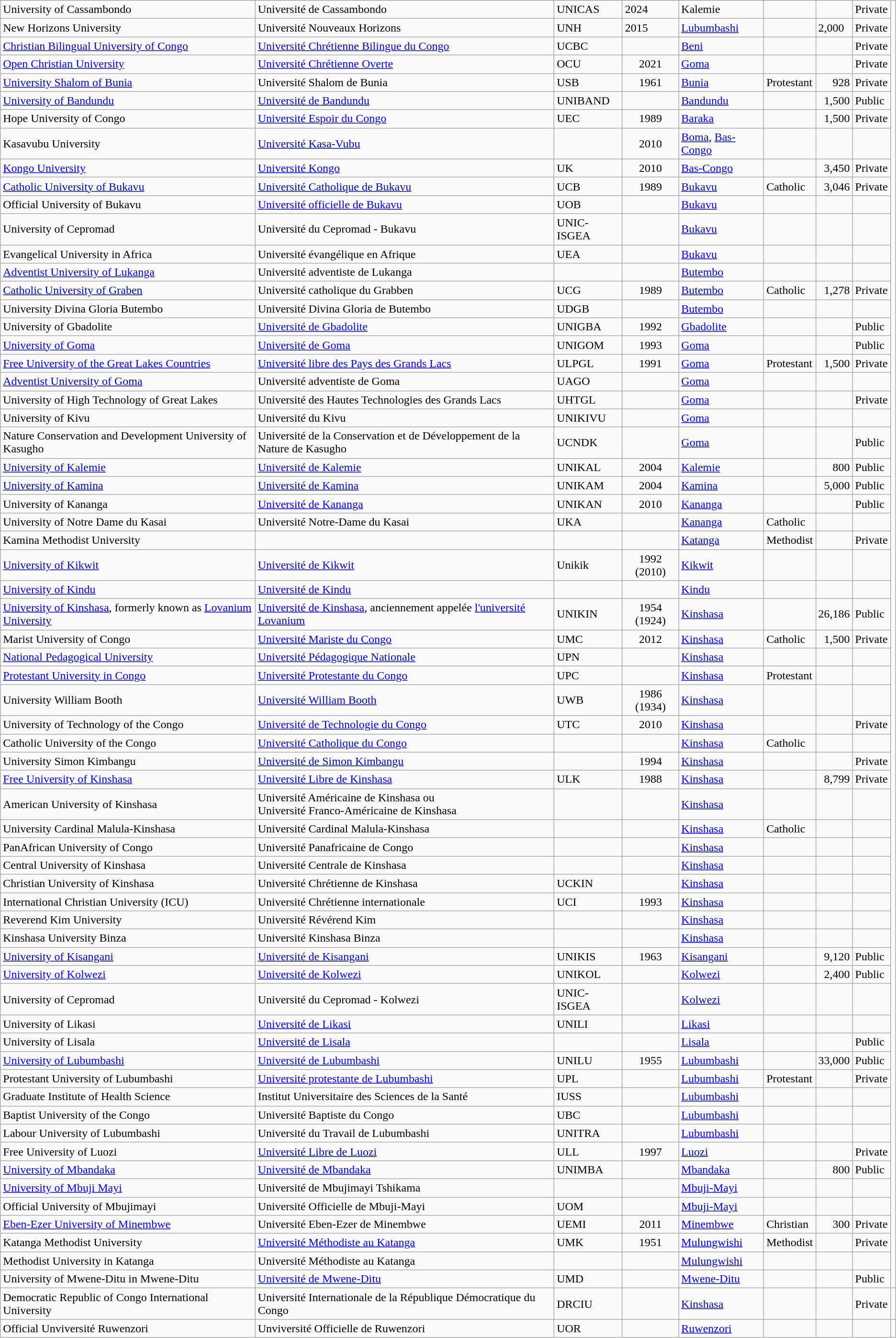<table class="wikitable sortable">
<tr>
<td>University of Cassambondo</td>
<td>Université de Cassambondo</td>
<td>UNICAS</td>
<td>2024</td>
<td>Kalemie</td>
<td></td>
<td></td>
<td>Private</td>
</tr>
<tr>
<td>New Horizons University</td>
<td>Université Nouveaux Horizons</td>
<td>UNH</td>
<td>2015</td>
<td><a href='#'>Lubumbashi</a></td>
<td></td>
<td>2,000</td>
<td>Private</td>
</tr>
<tr>
<td><a href='#'>Christian Bilingual University of Congo</a></td>
<td><a href='#'>Université Chrétienne Bilingue du Congo</a></td>
<td>UCBC</td>
<td align=center></td>
<td><a href='#'>Beni</a></td>
<td></td>
<td align=right></td>
<td>Private</td>
</tr>
<tr>
<td><a href='#'>Open Christian University</a></td>
<td><a href='#'>Université Chrétienne Overte</a></td>
<td>OCU</td>
<td align=center>2021</td>
<td><a href='#'>Goma</a></td>
<td></td>
<td align=right></td>
<td>Private</td>
</tr>
<tr>
<td><a href='#'>University Shalom of Bunia</a></td>
<td>Université Shalom de Bunia</td>
<td>USB</td>
<td align=center>1961</td>
<td><a href='#'>Bunia</a></td>
<td>Protestant</td>
<td align=right>928</td>
<td>Private</td>
</tr>
<tr>
<td><a href='#'>University of Bandundu</a></td>
<td><a href='#'>Université de Bandundu</a></td>
<td>UNIBAND</td>
<td align=center></td>
<td><a href='#'>Bandundu</a></td>
<td></td>
<td align=right>1,500</td>
<td>Public</td>
</tr>
<tr>
<td>Hope University of Congo</td>
<td><a href='#'>Université Espoir du Congo</a></td>
<td>UEC</td>
<td align=center>1989</td>
<td><a href='#'>Baraka</a></td>
<td></td>
<td align=right>1,500</td>
<td>Private</td>
</tr>
<tr>
<td>Kasavubu University</td>
<td><a href='#'>Université Kasa-Vubu</a></td>
<td></td>
<td align=center>2010</td>
<td><a href='#'>Boma</a>, <a href='#'>Bas-Congo</a></td>
<td></td>
<td align=right></td>
<td></td>
</tr>
<tr>
<td><a href='#'>Kongo University</a></td>
<td><a href='#'>Université Kongo</a></td>
<td>UK</td>
<td align=center>2010</td>
<td><a href='#'>Bas-Congo</a></td>
<td></td>
<td align=right>3,450</td>
<td>Private</td>
</tr>
<tr>
<td><a href='#'>Catholic University of Bukavu</a></td>
<td><a href='#'>Université Catholique de Bukavu</a></td>
<td>UCB</td>
<td align=center>1989</td>
<td><a href='#'>Bukavu</a></td>
<td>Catholic</td>
<td align=right>3,046</td>
<td>Private</td>
</tr>
<tr>
<td>Official University of Bukavu</td>
<td><a href='#'>Université officielle de Bukavu</a></td>
<td>UOB</td>
<td align=center></td>
<td><a href='#'>Bukavu</a></td>
<td></td>
<td align=right></td>
<td></td>
</tr>
<tr>
<td>University of Cepromad</td>
<td>Université du Cepromad - Bukavu</td>
<td>UNIC-ISGEA</td>
<td align=center></td>
<td><a href='#'>Bukavu</a></td>
<td></td>
<td align=right></td>
<td></td>
</tr>
<tr>
<td>Evangelical University in Africa</td>
<td>Université évangélique en Afrique</td>
<td>UEA</td>
<td align=center></td>
<td><a href='#'>Bukavu</a></td>
<td></td>
<td align=right></td>
<td></td>
</tr>
<tr>
<td><a href='#'>Adventist University of Lukanga</a></td>
<td>Université adventiste de Lukanga</td>
<td></td>
<td align=center></td>
<td><a href='#'>Butembo</a></td>
<td></td>
<td align=right></td>
<td></td>
</tr>
<tr>
<td><a href='#'>Catholic University of Graben</a></td>
<td>Université catholique du Grabben</td>
<td>UCG</td>
<td align=center>1989</td>
<td><a href='#'>Butembo</a></td>
<td>Catholic</td>
<td align=right>1,278</td>
<td>Private</td>
</tr>
<tr>
<td>University Divina Gloria Butembo</td>
<td>Université Divina Gloria de Butembo</td>
<td>UDGB</td>
<td align=center></td>
<td><a href='#'>Butembo</a></td>
<td></td>
<td align=right></td>
<td></td>
</tr>
<tr>
<td>University of Gbadolite</td>
<td><a href='#'>Université de Gbadolite</a></td>
<td>UNIGBA</td>
<td align=center>1992</td>
<td><a href='#'>Gbadolite</a></td>
<td></td>
<td align=right></td>
<td>Public</td>
</tr>
<tr>
<td><a href='#'>University of Goma</a></td>
<td><a href='#'>Université de Goma</a></td>
<td>UNIGOM</td>
<td align=center>1993</td>
<td><a href='#'>Goma</a></td>
<td></td>
<td align=right></td>
<td>Public</td>
</tr>
<tr>
<td><a href='#'>Free University of the Great Lakes Countries</a></td>
<td><a href='#'>Université libre des Pays des Grands Lacs</a></td>
<td>ULPGL</td>
<td align=center>1991</td>
<td><a href='#'>Goma</a></td>
<td>Protestant</td>
<td align=right>1,500</td>
<td>Private</td>
</tr>
<tr>
<td><a href='#'>Adventist University of Goma</a></td>
<td>Université adventiste de Goma</td>
<td>UAGO</td>
<td align=center></td>
<td><a href='#'>Goma</a></td>
<td></td>
<td align=right></td>
<td></td>
</tr>
<tr>
<td>University of High Technology of Great Lakes</td>
<td>Université des Hautes Technologies des Grands Lacs</td>
<td>UHTGL</td>
<td align=center></td>
<td><a href='#'>Goma</a></td>
<td></td>
<td align=right></td>
<td>Private</td>
</tr>
<tr>
<td>University of Kivu</td>
<td>Université du Kivu</td>
<td>UNIKIVU</td>
<td align=center></td>
<td><a href='#'>Goma</a></td>
<td></td>
<td align=right></td>
<td></td>
</tr>
<tr>
<td>Nature Conservation and Development University of Kasugho</td>
<td>Université de la Conservation et de Développement de la Nature de Kasugho</td>
<td>UCNDK</td>
<td align=center></td>
<td><a href='#'>Goma</a></td>
<td></td>
<td align=right></td>
<td>Public</td>
</tr>
<tr>
<td><a href='#'>University of Kalemie</a></td>
<td><a href='#'>Université de Kalemie</a></td>
<td>UNIKAL</td>
<td align=center>2004</td>
<td><a href='#'>Kalemie</a></td>
<td></td>
<td align=right>800</td>
<td>Public</td>
</tr>
<tr>
<td><a href='#'>University of Kamina</a></td>
<td><a href='#'>Université de Kamina</a></td>
<td>UNIKAM</td>
<td align=center>2004</td>
<td><a href='#'>Kamina</a></td>
<td></td>
<td align=right>5,000</td>
<td>Public</td>
</tr>
<tr>
<td>University of Kananga</td>
<td><a href='#'>Université de Kananga</a></td>
<td>UNIKAN</td>
<td align=center>2010</td>
<td><a href='#'>Kananga</a></td>
<td></td>
<td align=right></td>
<td>Public</td>
</tr>
<tr>
<td>University of Notre Dame du Kasai</td>
<td>Université Notre-Dame du Kasai</td>
<td>UKA</td>
<td align=center></td>
<td><a href='#'>Kananga</a></td>
<td>Catholic</td>
<td align=right></td>
<td></td>
</tr>
<tr>
<td>Kamina Methodist University</td>
<td></td>
<td align=center></td>
<td></td>
<td><a href='#'>Katanga</a></td>
<td>Methodist</td>
<td align=right></td>
<td>Private</td>
</tr>
<tr>
<td><a href='#'>University of Kikwit</a></td>
<td><a href='#'>Université de Kikwit</a></td>
<td>Unikik</td>
<td align=center>1992 (2010)</td>
<td><a href='#'>Kikwit</a></td>
<td></td>
<td align=right></td>
<td></td>
</tr>
<tr>
<td><a href='#'>University of Kindu</a></td>
<td><a href='#'>Université de Kindu</a></td>
<td></td>
<td align=center></td>
<td><a href='#'>Kindu</a></td>
<td></td>
<td align=right></td>
<td></td>
</tr>
<tr>
<td><a href='#'>University of Kinshasa</a>, formerly known as <a href='#'>Lovanium University</a></td>
<td><a href='#'>Université de Kinshasa</a>, anciennement appelée <a href='#'>l'université Lovanium</a></td>
<td>UNIKIN</td>
<td align=center>1954 (1924)</td>
<td><a href='#'>Kinshasa</a></td>
<td></td>
<td align=right>26,186</td>
<td>Public</td>
</tr>
<tr>
<td>Marist University of Congo</td>
<td><a href='#'>Université Mariste du Congo</a></td>
<td>UMC</td>
<td align=center>2012</td>
<td><a href='#'>Kinshasa</a></td>
<td>Catholic</td>
<td align=right>1,500</td>
<td>Private</td>
</tr>
<tr>
<td><a href='#'>National Pedagogical University</a></td>
<td><a href='#'>Université Pédagogique Nationale</a></td>
<td>UPN</td>
<td align=center></td>
<td><a href='#'>Kinshasa</a></td>
<td></td>
<td align=right></td>
<td></td>
</tr>
<tr>
<td><a href='#'>Protestant University in Congo</a></td>
<td><a href='#'>Université Protestante du Congo</a></td>
<td>UPC</td>
<td align=center></td>
<td><a href='#'>Kinshasa</a></td>
<td>Protestant</td>
<td align=right></td>
<td></td>
</tr>
<tr>
<td>University William Booth</td>
<td><a href='#'>Université William Booth</a></td>
<td>UWB</td>
<td align=center>1986 (1934)</td>
<td><a href='#'>Kinshasa</a></td>
<td></td>
<td align=right></td>
<td></td>
</tr>
<tr>
<td>University of Technology of the Congo</td>
<td><a href='#'>Université de Technologie du Congo</a></td>
<td>UTC</td>
<td align=center>2010</td>
<td><a href='#'>Kinshasa</a></td>
<td></td>
<td align=right></td>
<td>Private</td>
</tr>
<tr>
<td>Catholic University of the Congo</td>
<td><a href='#'>Université Catholique du Congo</a></td>
<td></td>
<td align=center></td>
<td><a href='#'>Kinshasa</a></td>
<td>Catholic</td>
<td align=right></td>
<td></td>
</tr>
<tr>
<td>University Simon Kimbangu</td>
<td><a href='#'>Université de Simon Kimbangu</a></td>
<td></td>
<td align=center>1994</td>
<td><a href='#'>Kinshasa</a></td>
<td></td>
<td align=right></td>
<td>Private</td>
</tr>
<tr>
<td><a href='#'>Free University of Kinshasa</a></td>
<td><a href='#'>Université Libre de Kinshasa</a></td>
<td>ULK</td>
<td align=center>1988</td>
<td><a href='#'>Kinshasa</a></td>
<td></td>
<td align=right>8,799</td>
<td>Private</td>
</tr>
<tr>
<td>American University of Kinshasa</td>
<td>Université Américaine de Kinshasa ou<br>Université Franco-Américaine de Kinshasa</td>
<td></td>
<td align=center></td>
<td><a href='#'>Kinshasa</a></td>
<td></td>
<td align=right></td>
<td></td>
</tr>
<tr>
<td>University Cardinal Malula-Kinshasa</td>
<td>Université Cardinal Malula-Kinshasa</td>
<td></td>
<td align=center></td>
<td><a href='#'>Kinshasa</a></td>
<td>Catholic</td>
<td align=right></td>
<td></td>
</tr>
<tr>
<td>PanAfrican University of Congo</td>
<td>Université Panafricaine de Congo</td>
<td></td>
<td align=center></td>
<td><a href='#'>Kinshasa</a></td>
<td></td>
<td align=right></td>
<td></td>
</tr>
<tr>
<td>Central University of Kinshasa</td>
<td>Université Centrale de Kinshasa</td>
<td></td>
<td align=center></td>
<td><a href='#'>Kinshasa</a></td>
<td></td>
<td align=right></td>
<td></td>
</tr>
<tr>
<td>Christian University of Kinshasa</td>
<td>Université Chrétienne de Kinshasa</td>
<td>UCKIN</td>
<td align=center></td>
<td><a href='#'>Kinshasa</a></td>
<td></td>
<td align=right></td>
<td></td>
</tr>
<tr>
<td>International Christian University (ICU)</td>
<td>Université Chrétienne internationale</td>
<td>UCI</td>
<td align=center>1993</td>
<td><a href='#'>Kinshasa</a></td>
<td></td>
<td align=right></td>
<td></td>
</tr>
<tr>
<td>Reverend Kim University</td>
<td>Université Révérend Kim</td>
<td></td>
<td align=center></td>
<td><a href='#'>Kinshasa</a></td>
<td></td>
<td align=right></td>
<td></td>
</tr>
<tr>
<td>Kinshasa University Binza</td>
<td>Université Kinshasa Binza</td>
<td></td>
<td align=center></td>
<td><a href='#'>Kinshasa</a></td>
<td></td>
<td align=right></td>
<td></td>
</tr>
<tr>
<td><a href='#'>University of Kisangani</a></td>
<td><a href='#'>Université de Kisangani</a></td>
<td>UNIKIS</td>
<td align=center>1963</td>
<td><a href='#'>Kisangani</a></td>
<td></td>
<td align=right>9,120</td>
<td>Public</td>
</tr>
<tr>
<td><a href='#'>University of Kolwezi</a></td>
<td><a href='#'>Université de Kolwezi</a></td>
<td>UNIKOL</td>
<td align=center></td>
<td><a href='#'>Kolwezi</a></td>
<td></td>
<td align=right>2,400</td>
<td>Public</td>
</tr>
<tr>
<td>University of Cepromad</td>
<td>Université du Cepromad - Kolwezi</td>
<td>UNIC-ISGEA</td>
<td align=center></td>
<td><a href='#'>Kolwezi</a></td>
<td></td>
<td align=right></td>
<td></td>
</tr>
<tr>
<td>University of Likasi</td>
<td><a href='#'>Université de Likasi</a></td>
<td>UNILI</td>
<td align=center></td>
<td><a href='#'>Likasi</a></td>
<td></td>
<td align=right></td>
<td></td>
</tr>
<tr>
<td>University of Lisala</td>
<td><a href='#'>Université de Lisala</a></td>
<td></td>
<td align=center></td>
<td><a href='#'>Lisala</a></td>
<td></td>
<td align=right></td>
<td>Public</td>
</tr>
<tr>
<td><a href='#'>University of Lubumbashi</a></td>
<td><a href='#'>Université de Lubumbashi</a></td>
<td>UNILU</td>
<td align=center>1955</td>
<td><a href='#'>Lubumbashi</a></td>
<td></td>
<td align=right>33,000</td>
<td>Public</td>
</tr>
<tr>
<td>Protestant University of Lubumbashi</td>
<td><a href='#'>Université protestante de Lubumbashi</a></td>
<td>UPL</td>
<td align=center></td>
<td><a href='#'>Lubumbashi</a></td>
<td>Protestant</td>
<td align=right></td>
<td>Private</td>
</tr>
<tr>
<td>Graduate Institute of Health Science</td>
<td>Institut Universitaire des Sciences de la Santé</td>
<td>IUSS</td>
<td align=center></td>
<td><a href='#'>Lubumbashi</a></td>
<td></td>
<td align=right></td>
<td></td>
</tr>
<tr>
<td>Baptist University of the Congo</td>
<td>Université Baptiste du Congo</td>
<td>UBC</td>
<td align=center></td>
<td><a href='#'>Lubumbashi</a></td>
<td></td>
<td align=right></td>
<td></td>
</tr>
<tr>
<td>Labour University of Lubumbashi</td>
<td>Université du Travail de Lubumbashi</td>
<td>UNITRA</td>
<td align=center></td>
<td><a href='#'>Lubumbashi</a></td>
<td></td>
<td></td>
<td></td>
</tr>
<tr>
<td>Free University of Luozi</td>
<td><a href='#'>Université Libre de Luozi</a></td>
<td>ULL</td>
<td align=center>1997</td>
<td><a href='#'>Luozi</a></td>
<td></td>
<td align=right></td>
<td>Private</td>
</tr>
<tr>
<td><a href='#'>University of Mbandaka</a></td>
<td><a href='#'>Université de Mbandaka</a></td>
<td>UNIMBA</td>
<td align=center></td>
<td><a href='#'>Mbandaka</a></td>
<td></td>
<td align=right>800</td>
<td>Public</td>
</tr>
<tr>
<td><a href='#'>University of Mbuji Mayi</a></td>
<td>Université de Mbujimayi Tshikama</td>
<td></td>
<td align=center></td>
<td><a href='#'>Mbuji-Mayi</a></td>
<td></td>
<td align=right></td>
<td></td>
</tr>
<tr>
<td>Official University of Mbujimayi</td>
<td>Université Officielle de Mbuji-Mayi</td>
<td>UOM</td>
<td align=center></td>
<td><a href='#'>Mbuji-Mayi</a></td>
<td></td>
<td align=right></td>
<td></td>
</tr>
<tr>
<td><a href='#'>Eben-Ezer University of Minembwe</a></td>
<td>Université Eben-Ezer de Minembwe</td>
<td>UEMI</td>
<td align=center>2011</td>
<td><a href='#'>Minembwe</a></td>
<td>Christian</td>
<td align=right>300</td>
<td>Private</td>
</tr>
<tr>
<td>Katanga Methodist University</td>
<td><a href='#'>Université Méthodiste au Katanga</a></td>
<td>UMK</td>
<td align=center>1951</td>
<td><a href='#'>Mulungwishi</a></td>
<td>Methodist</td>
<td align=right></td>
<td>Private</td>
</tr>
<tr>
<td>Methodist University in Katanga</td>
<td>Université Méthodiste au Katanga</td>
<td></td>
<td align=center></td>
<td><a href='#'>Mulungwishi</a></td>
<td></td>
<td align=right></td>
<td></td>
</tr>
<tr>
<td>University of Mwene-Ditu in Mwene-Ditu</td>
<td><a href='#'>Université de Mwene-Ditu</a></td>
<td>UMD</td>
<td align=center></td>
<td><a href='#'>Mwene-Ditu</a></td>
<td></td>
<td align=right></td>
<td>Public</td>
</tr>
<tr>
<td>Democratic Republic of Congo International University</td>
<td>Université Internationale de la République Démocratique du Congo</td>
<td>DRCIU</td>
<td align=center></td>
<td><a href='#'>Kinshasa</a></td>
<td></td>
<td align=right></td>
<td>Private</td>
<td align=center></td>
</tr>
<tr>
<td>Official Unviversité Ruwenzori</td>
<td>Unviversité Officielle de Ruwenzori</td>
<td>UOR</td>
<td align=center></td>
<td><a href='#'>Ruwenzori</a></td>
<td></td>
<td align=right></td>
<td></td>
</tr>
</table>
